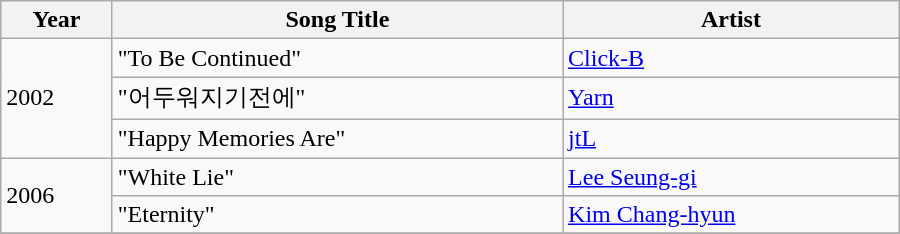<table class="wikitable" style="width:600px">
<tr>
<th>Year</th>
<th>Song Title</th>
<th>Artist</th>
</tr>
<tr>
<td rowspan="3">2002</td>
<td>"To Be Continued"</td>
<td><a href='#'>Click-B</a></td>
</tr>
<tr>
<td>"어두워지기전에"</td>
<td><a href='#'>Yarn</a></td>
</tr>
<tr>
<td>"Happy Memories Are"</td>
<td><a href='#'>jtL</a></td>
</tr>
<tr>
<td rowspan="2">2006</td>
<td>"White Lie"</td>
<td><a href='#'>Lee Seung-gi</a></td>
</tr>
<tr>
<td>"Eternity"</td>
<td><a href='#'>Kim Chang-hyun</a></td>
</tr>
<tr>
</tr>
</table>
